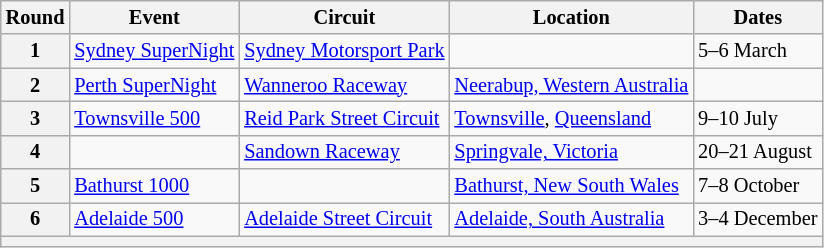<table class="wikitable" style="font-size: 85%">
<tr>
<th>Round</th>
<th>Event</th>
<th>Circuit</th>
<th>Location</th>
<th>Dates</th>
</tr>
<tr>
<th align="center">1</th>
<td><a href='#'>Sydney SuperNight</a></td>
<td> <a href='#'>Sydney Motorsport Park</a></td>
<td></td>
<td>5–6 March</td>
</tr>
<tr>
<th align="center">2</th>
<td><a href='#'>Perth SuperNight</a></td>
<td> <a href='#'>Wanneroo Raceway</a></td>
<td><a href='#'>Neerabup, Western Australia</a></td>
<td></td>
</tr>
<tr>
<th align="center">3</th>
<td><a href='#'>Townsville 500</a></td>
<td> <a href='#'>Reid Park Street Circuit</a></td>
<td><a href='#'>Townsville</a>, <a href='#'>Queensland</a></td>
<td>9–10 July</td>
</tr>
<tr>
<th align="center">4</th>
<td></td>
<td> <a href='#'>Sandown Raceway</a></td>
<td><a href='#'>Springvale, Victoria</a></td>
<td>20–21 August</td>
</tr>
<tr>
<th align="center">5</th>
<td><a href='#'>Bathurst 1000</a></td>
<td></td>
<td><a href='#'>Bathurst, New South Wales</a></td>
<td>7–8 October</td>
</tr>
<tr>
<th align="center">6</th>
<td><a href='#'>Adelaide 500</a></td>
<td> <a href='#'>Adelaide Street Circuit</a></td>
<td><a href='#'>Adelaide, South Australia</a></td>
<td>3–4 December</td>
</tr>
<tr>
<th colspan="5"></th>
</tr>
</table>
